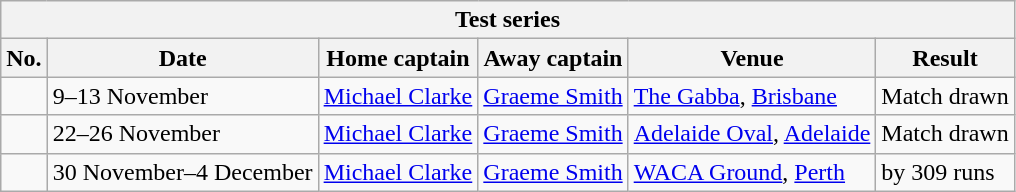<table class="wikitable">
<tr>
<th colspan="6">Test series</th>
</tr>
<tr>
<th>No.</th>
<th>Date</th>
<th>Home captain</th>
<th>Away captain</th>
<th>Venue</th>
<th>Result</th>
</tr>
<tr>
<td></td>
<td>9–13 November</td>
<td><a href='#'>Michael Clarke</a></td>
<td><a href='#'>Graeme Smith</a></td>
<td><a href='#'>The Gabba</a>, <a href='#'>Brisbane</a></td>
<td>Match drawn</td>
</tr>
<tr>
<td></td>
<td>22–26 November</td>
<td><a href='#'>Michael Clarke</a></td>
<td><a href='#'>Graeme Smith</a></td>
<td><a href='#'>Adelaide Oval</a>, <a href='#'>Adelaide</a></td>
<td>Match drawn</td>
</tr>
<tr>
<td></td>
<td>30 November–4 December</td>
<td><a href='#'>Michael Clarke</a></td>
<td><a href='#'>Graeme Smith</a></td>
<td><a href='#'>WACA Ground</a>, <a href='#'>Perth</a></td>
<td> by 309 runs</td>
</tr>
</table>
